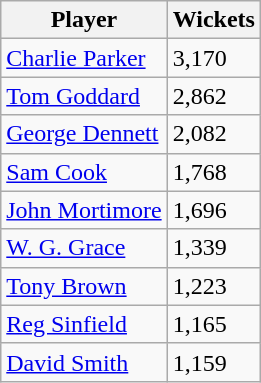<table class="wikitable">
<tr>
<th>Player</th>
<th>Wickets</th>
</tr>
<tr>
<td><a href='#'>Charlie Parker</a></td>
<td>3,170</td>
</tr>
<tr>
<td><a href='#'>Tom Goddard</a></td>
<td>2,862</td>
</tr>
<tr>
<td><a href='#'>George Dennett</a></td>
<td>2,082</td>
</tr>
<tr>
<td><a href='#'>Sam Cook</a></td>
<td>1,768</td>
</tr>
<tr>
<td><a href='#'>John Mortimore</a></td>
<td>1,696</td>
</tr>
<tr>
<td><a href='#'>W. G. Grace</a></td>
<td>1,339</td>
</tr>
<tr>
<td><a href='#'>Tony Brown</a></td>
<td>1,223</td>
</tr>
<tr>
<td><a href='#'>Reg Sinfield</a></td>
<td>1,165</td>
</tr>
<tr>
<td><a href='#'>David Smith</a></td>
<td>1,159</td>
</tr>
</table>
